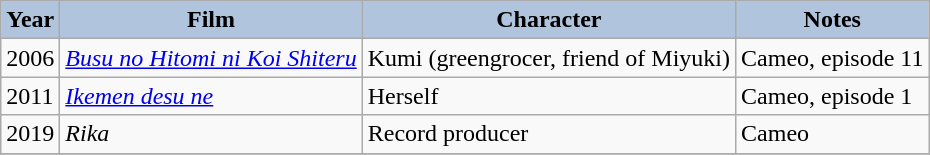<table class="wikitable">
<tr style="text-align:center;">
<th style="background:#B0C4DE;">Year</th>
<th style="background:#B0C4DE;">Film</th>
<th style="background:#B0C4DE;">Character</th>
<th style="background:#B0C4DE;">Notes</th>
</tr>
<tr>
<td>2006</td>
<td><em><a href='#'>Busu no Hitomi ni Koi Shiteru</a></em></td>
<td>Kumi (greengrocer, friend of Miyuki)</td>
<td>Cameo, episode 11</td>
</tr>
<tr>
<td>2011</td>
<td><em><a href='#'>Ikemen desu ne</a></em></td>
<td>Herself</td>
<td>Cameo, episode 1</td>
</tr>
<tr>
<td>2019</td>
<td><em>Rika</em></td>
<td>Record producer</td>
<td>Cameo</td>
</tr>
<tr>
</tr>
</table>
